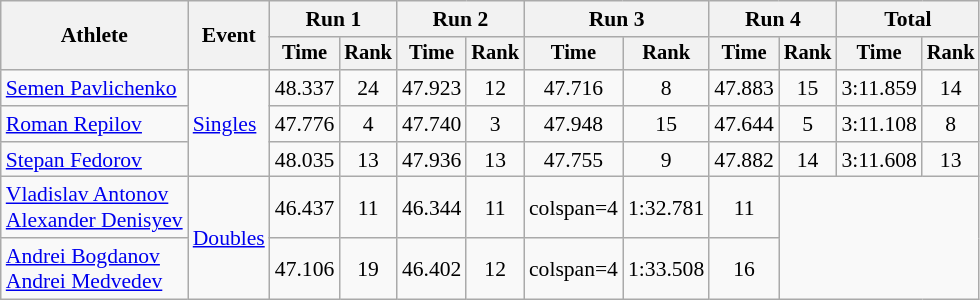<table class="wikitable" style="font-size:90%">
<tr>
<th rowspan="2">Athlete</th>
<th rowspan="2">Event</th>
<th colspan=2>Run 1</th>
<th colspan=2>Run 2</th>
<th colspan=2>Run 3</th>
<th colspan=2>Run 4</th>
<th colspan=2>Total</th>
</tr>
<tr style="font-size:95%">
<th>Time</th>
<th>Rank</th>
<th>Time</th>
<th>Rank</th>
<th>Time</th>
<th>Rank</th>
<th>Time</th>
<th>Rank</th>
<th>Time</th>
<th>Rank</th>
</tr>
<tr align=center>
<td align=left><a href='#'>Semen Pavlichenko</a></td>
<td align=left rowspan=3><a href='#'>Singles</a></td>
<td>48.337</td>
<td>24</td>
<td>47.923</td>
<td>12</td>
<td>47.716</td>
<td>8</td>
<td>47.883</td>
<td>15</td>
<td>3:11.859</td>
<td>14</td>
</tr>
<tr align=center>
<td align=left><a href='#'>Roman Repilov</a></td>
<td>47.776</td>
<td>4</td>
<td>47.740</td>
<td>3</td>
<td>47.948</td>
<td>15</td>
<td>47.644</td>
<td>5</td>
<td>3:11.108</td>
<td>8</td>
</tr>
<tr align=center>
<td align=left><a href='#'>Stepan Fedorov</a></td>
<td>48.035</td>
<td>13</td>
<td>47.936</td>
<td>13</td>
<td>47.755</td>
<td>9</td>
<td>47.882</td>
<td>14</td>
<td>3:11.608</td>
<td>13</td>
</tr>
<tr align=center>
<td align=left><a href='#'>Vladislav Antonov</a><br><a href='#'>Alexander Denisyev</a></td>
<td align=left rowspan=2><a href='#'>Doubles</a></td>
<td>46.437</td>
<td>11</td>
<td>46.344</td>
<td>11</td>
<td>colspan=4 </td>
<td>1:32.781</td>
<td>11</td>
</tr>
<tr align=center>
<td align=left><a href='#'>Andrei Bogdanov</a><br><a href='#'>Andrei Medvedev</a></td>
<td>47.106</td>
<td>19</td>
<td>46.402</td>
<td>12</td>
<td>colspan=4 </td>
<td>1:33.508</td>
<td>16</td>
</tr>
</table>
